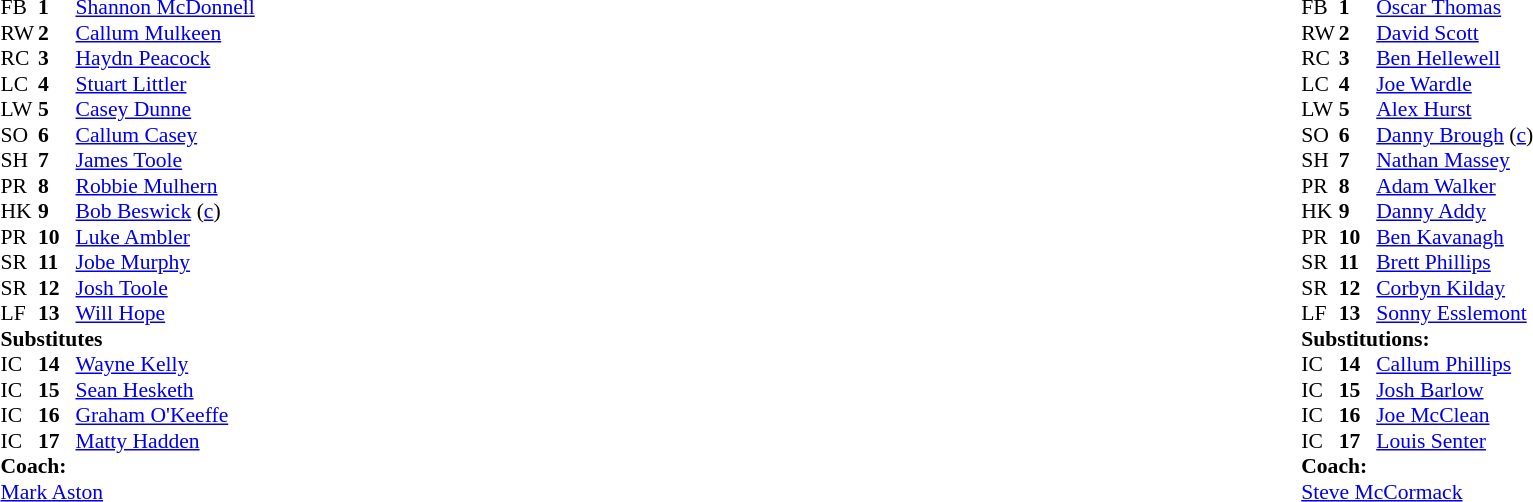<table width="100%">
<tr>
<td valign="top" width="50%"><br><table style="font-size: 90%" cellspacing="0" cellpadding="0">
<tr>
<th width="25"></th>
<th width="25"></th>
</tr>
<tr>
<td>FB</td>
<td><strong>1</strong></td>
<td> <a href='#'>Shannon McDonnell</a></td>
</tr>
<tr>
<td>RW</td>
<td><strong>2</strong></td>
<td> <a href='#'>Callum Mulkeen</a></td>
</tr>
<tr>
<td>RC</td>
<td><strong>3</strong></td>
<td> <a href='#'>Haydn Peacock</a></td>
</tr>
<tr>
<td>LC</td>
<td><strong>4</strong></td>
<td> <a href='#'>Stuart Littler</a></td>
</tr>
<tr>
<td>LW</td>
<td><strong>5</strong></td>
<td> <a href='#'>Casey Dunne</a></td>
</tr>
<tr>
<td>SO</td>
<td><strong>6</strong></td>
<td> <a href='#'>Callum Casey</a></td>
</tr>
<tr>
<td>SH</td>
<td><strong>7</strong></td>
<td> <a href='#'>James Toole</a></td>
</tr>
<tr>
<td>PR</td>
<td><strong>8</strong></td>
<td> <a href='#'>Robbie Mulhern</a></td>
</tr>
<tr>
<td>HK</td>
<td><strong>9</strong></td>
<td> <a href='#'>Bob Beswick</a> (<a href='#'>c</a>)</td>
</tr>
<tr>
<td>PR</td>
<td><strong>10</strong></td>
<td> <a href='#'>Luke Ambler</a></td>
</tr>
<tr>
<td>SR</td>
<td><strong>11</strong></td>
<td> <a href='#'>Jobe Murphy</a></td>
</tr>
<tr>
<td>SR</td>
<td><strong>12</strong></td>
<td> <a href='#'>Josh Toole</a></td>
</tr>
<tr>
<td>LF</td>
<td><strong>13</strong></td>
<td> <a href='#'>Will Hope</a></td>
</tr>
<tr>
<td colspan=3><strong>Substitutes</strong></td>
</tr>
<tr>
<td>IC</td>
<td><strong>14</strong></td>
<td> <a href='#'>Wayne Kelly</a></td>
</tr>
<tr>
<td>IC</td>
<td><strong>15</strong></td>
<td> <a href='#'>Sean Hesketh</a></td>
</tr>
<tr>
<td>IC</td>
<td><strong>16</strong></td>
<td> <a href='#'>Graham O'Keeffe</a></td>
</tr>
<tr>
<td>IC</td>
<td><strong>17</strong></td>
<td> <a href='#'>Matty Hadden</a></td>
</tr>
<tr>
<td colspan=3><strong>Coach:</strong></td>
</tr>
<tr>
<td colspan="4"> <a href='#'>Mark Aston</a></td>
</tr>
</table>
</td>
<td valign="top" width="50%"><br><table style="font-size: 90%" cellspacing="0" cellpadding="0" align="center">
<tr>
<th width="25"></th>
<th width="25"></th>
</tr>
<tr>
<td>FB</td>
<td><strong>1</strong></td>
<td> <a href='#'>Oscar Thomas</a></td>
</tr>
<tr>
<td>RW</td>
<td><strong>2</strong></td>
<td> <a href='#'>David Scott</a></td>
</tr>
<tr>
<td>RC</td>
<td><strong>3</strong></td>
<td> <a href='#'>Ben Hellewell</a></td>
</tr>
<tr>
<td>LC</td>
<td><strong>4</strong></td>
<td> <a href='#'>Joe Wardle</a></td>
</tr>
<tr>
<td>LW</td>
<td><strong>5</strong></td>
<td> <a href='#'>Alex Hurst</a></td>
</tr>
<tr>
<td>SO</td>
<td><strong>6</strong></td>
<td> <a href='#'>Danny Brough</a> (<a href='#'>c</a>)</td>
</tr>
<tr>
<td>SH</td>
<td><strong>7</strong></td>
<td> <a href='#'>Nathan Massey</a></td>
</tr>
<tr>
<td>PR</td>
<td><strong>8</strong></td>
<td> <a href='#'>Adam Walker</a></td>
</tr>
<tr>
<td>HK</td>
<td><strong>9</strong></td>
<td> <a href='#'>Danny Addy</a></td>
</tr>
<tr>
<td>PR</td>
<td><strong>10</strong></td>
<td> <a href='#'>Ben Kavanagh</a></td>
</tr>
<tr>
<td>SR</td>
<td><strong>11</strong></td>
<td> <a href='#'>Brett Phillips</a></td>
</tr>
<tr>
<td>SR</td>
<td><strong>12</strong></td>
<td> <a href='#'>Corbyn Kilday</a></td>
</tr>
<tr>
<td>LF</td>
<td><strong>13</strong></td>
<td> <a href='#'>Sonny Esslemont</a></td>
</tr>
<tr>
<td colspan=3><strong>Substitutions:</strong></td>
</tr>
<tr>
<td>IC</td>
<td><strong>14</strong></td>
<td> <a href='#'>Callum Phillips</a></td>
</tr>
<tr>
<td>IC</td>
<td><strong>15</strong></td>
<td> <a href='#'>Josh Barlow</a></td>
</tr>
<tr>
<td>IC</td>
<td><strong>16</strong></td>
<td> <a href='#'>Joe McClean</a></td>
</tr>
<tr>
<td>IC</td>
<td><strong>17</strong></td>
<td> <a href='#'>Louis Senter</a></td>
</tr>
<tr>
<td colspan=3><strong>Coach:</strong></td>
</tr>
<tr>
<td colspan="4"> <a href='#'>Steve McCormack</a></td>
</tr>
</table>
</td>
</tr>
</table>
